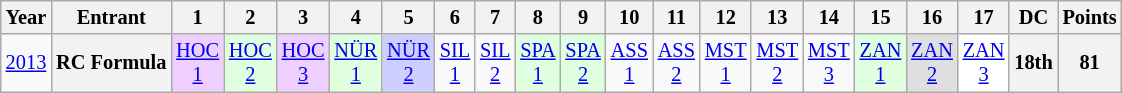<table class="wikitable" style="text-align:center; font-size:85%">
<tr>
<th>Year</th>
<th>Entrant</th>
<th>1</th>
<th>2</th>
<th>3</th>
<th>4</th>
<th>5</th>
<th>6</th>
<th>7</th>
<th>8</th>
<th>9</th>
<th>10</th>
<th>11</th>
<th>12</th>
<th>13</th>
<th>14</th>
<th>15</th>
<th>16</th>
<th>17</th>
<th>DC</th>
<th>Points</th>
</tr>
<tr>
<td><a href='#'>2013</a></td>
<th>RC Formula</th>
<td style="background:#efcfff;"><a href='#'>HOC<br>1</a><br></td>
<td style="background:#dfffdf;"><a href='#'>HOC<br>2</a><br></td>
<td style="background:#efcfff;"><a href='#'>HOC<br>3</a><br></td>
<td style="background:#dfffdf;"><a href='#'>NÜR<br>1</a><br></td>
<td style="background:#cfcfff;"><a href='#'>NÜR<br>2</a><br></td>
<td style="background:#;"><a href='#'>SIL<br>1</a><br></td>
<td style="background:#;"><a href='#'>SIL<br>2</a><br></td>
<td style="background:#dfffdf;"><a href='#'>SPA<br>1</a><br></td>
<td style="background:#dfffdf;"><a href='#'>SPA<br>2</a><br></td>
<td style="background:#;"><a href='#'>ASS<br>1</a><br></td>
<td style="background:#;"><a href='#'>ASS<br>2</a><br></td>
<td style="background:#;"><a href='#'>MST<br>1</a><br></td>
<td style="background:#;"><a href='#'>MST<br>2</a><br></td>
<td style="background:#;"><a href='#'>MST<br>3</a><br></td>
<td style="background:#dfffdf;"><a href='#'>ZAN<br>1</a><br></td>
<td style="background:#dfdfdf;"><a href='#'>ZAN<br>2</a><br></td>
<td style="background:#FFFFFF;"><a href='#'>ZAN<br>3</a><br></td>
<th>18th</th>
<th>81</th>
</tr>
</table>
